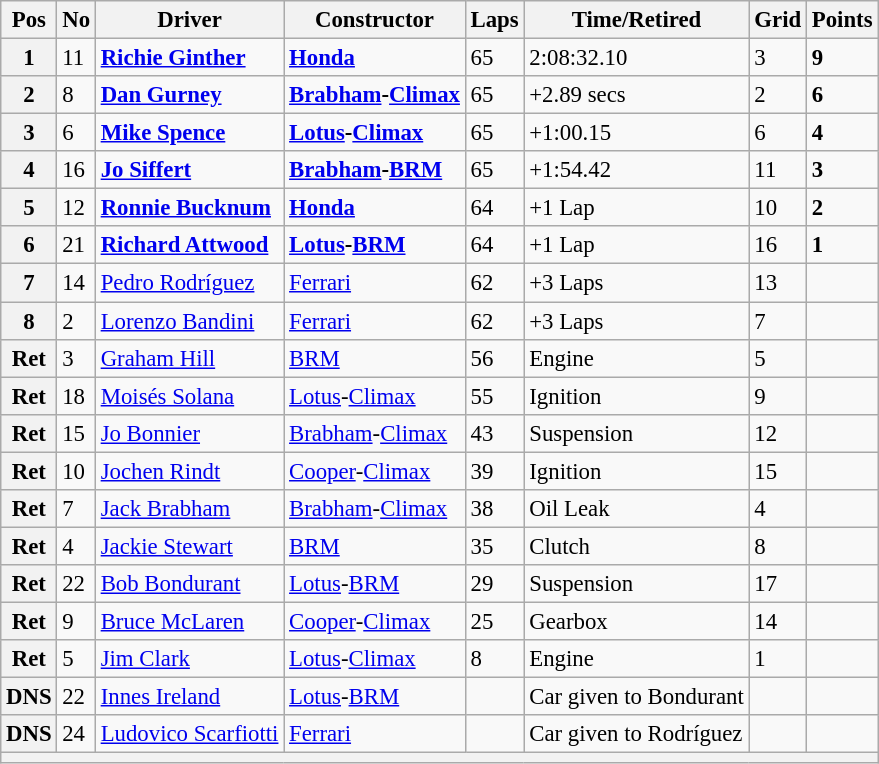<table class="wikitable" style="font-size: 95%;">
<tr>
<th>Pos</th>
<th>No</th>
<th>Driver</th>
<th>Constructor</th>
<th>Laps</th>
<th>Time/Retired</th>
<th>Grid</th>
<th>Points</th>
</tr>
<tr>
<th>1</th>
<td>11</td>
<td> <strong><a href='#'>Richie Ginther</a></strong></td>
<td><strong><a href='#'>Honda</a></strong></td>
<td>65</td>
<td>2:08:32.10</td>
<td>3</td>
<td><strong>9</strong></td>
</tr>
<tr>
<th>2</th>
<td>8</td>
<td> <strong><a href='#'>Dan Gurney</a></strong></td>
<td><strong><a href='#'>Brabham</a>-<a href='#'>Climax</a></strong></td>
<td>65</td>
<td>+2.89 secs</td>
<td>2</td>
<td><strong>6</strong></td>
</tr>
<tr>
<th>3</th>
<td>6</td>
<td> <strong><a href='#'>Mike Spence</a></strong></td>
<td><strong><a href='#'>Lotus</a>-<a href='#'>Climax</a></strong></td>
<td>65</td>
<td>+1:00.15</td>
<td>6</td>
<td><strong>4</strong></td>
</tr>
<tr>
<th>4</th>
<td>16</td>
<td> <strong><a href='#'>Jo Siffert</a></strong></td>
<td><strong><a href='#'>Brabham</a>-<a href='#'>BRM</a></strong></td>
<td>65</td>
<td>+1:54.42</td>
<td>11</td>
<td><strong>3</strong></td>
</tr>
<tr>
<th>5</th>
<td>12</td>
<td> <strong><a href='#'>Ronnie Bucknum</a></strong></td>
<td><strong><a href='#'>Honda</a></strong></td>
<td>64</td>
<td>+1 Lap</td>
<td>10</td>
<td><strong>2</strong></td>
</tr>
<tr>
<th>6</th>
<td>21</td>
<td> <strong><a href='#'>Richard Attwood</a></strong></td>
<td><strong><a href='#'>Lotus</a>-<a href='#'>BRM</a></strong></td>
<td>64</td>
<td>+1 Lap</td>
<td>16</td>
<td><strong>1</strong></td>
</tr>
<tr>
<th>7</th>
<td>14</td>
<td> <a href='#'>Pedro Rodríguez</a></td>
<td><a href='#'>Ferrari</a></td>
<td>62</td>
<td>+3 Laps</td>
<td>13</td>
<td></td>
</tr>
<tr>
<th>8</th>
<td>2</td>
<td> <a href='#'>Lorenzo Bandini</a></td>
<td><a href='#'>Ferrari</a></td>
<td>62</td>
<td>+3 Laps</td>
<td>7</td>
<td></td>
</tr>
<tr>
<th>Ret</th>
<td>3</td>
<td> <a href='#'>Graham Hill</a></td>
<td><a href='#'>BRM</a></td>
<td>56</td>
<td>Engine</td>
<td>5</td>
<td></td>
</tr>
<tr>
<th>Ret</th>
<td>18</td>
<td> <a href='#'>Moisés Solana</a></td>
<td><a href='#'>Lotus</a>-<a href='#'>Climax</a></td>
<td>55</td>
<td>Ignition</td>
<td>9</td>
<td></td>
</tr>
<tr>
<th>Ret</th>
<td>15</td>
<td> <a href='#'>Jo Bonnier</a></td>
<td><a href='#'>Brabham</a>-<a href='#'>Climax</a></td>
<td>43</td>
<td>Suspension</td>
<td>12</td>
<td></td>
</tr>
<tr>
<th>Ret</th>
<td>10</td>
<td> <a href='#'>Jochen Rindt</a></td>
<td><a href='#'>Cooper</a>-<a href='#'>Climax</a></td>
<td>39</td>
<td>Ignition</td>
<td>15</td>
<td></td>
</tr>
<tr>
<th>Ret</th>
<td>7</td>
<td> <a href='#'>Jack Brabham</a></td>
<td><a href='#'>Brabham</a>-<a href='#'>Climax</a></td>
<td>38</td>
<td>Oil Leak</td>
<td>4</td>
<td></td>
</tr>
<tr>
<th>Ret</th>
<td>4</td>
<td> <a href='#'>Jackie Stewart</a></td>
<td><a href='#'>BRM</a></td>
<td>35</td>
<td>Clutch</td>
<td>8</td>
<td></td>
</tr>
<tr>
<th>Ret</th>
<td>22</td>
<td> <a href='#'>Bob Bondurant</a></td>
<td><a href='#'>Lotus</a>-<a href='#'>BRM</a></td>
<td>29</td>
<td>Suspension</td>
<td>17</td>
<td></td>
</tr>
<tr>
<th>Ret</th>
<td>9</td>
<td> <a href='#'>Bruce McLaren</a></td>
<td><a href='#'>Cooper</a>-<a href='#'>Climax</a></td>
<td>25</td>
<td>Gearbox</td>
<td>14</td>
<td></td>
</tr>
<tr>
<th>Ret</th>
<td>5</td>
<td> <a href='#'>Jim Clark</a></td>
<td><a href='#'>Lotus</a>-<a href='#'>Climax</a></td>
<td>8</td>
<td>Engine</td>
<td>1</td>
<td></td>
</tr>
<tr>
<th>DNS</th>
<td>22</td>
<td> <a href='#'>Innes Ireland</a></td>
<td><a href='#'>Lotus</a>-<a href='#'>BRM</a></td>
<td></td>
<td>Car given to Bondurant</td>
<td></td>
<td></td>
</tr>
<tr>
<th>DNS</th>
<td>24</td>
<td> <a href='#'>Ludovico Scarfiotti</a></td>
<td><a href='#'>Ferrari</a></td>
<td></td>
<td>Car given to Rodríguez</td>
<td></td>
<td></td>
</tr>
<tr>
<th colspan="8"></th>
</tr>
</table>
